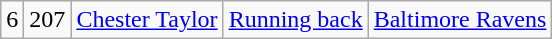<table class="wikitable" style="text-align:center">
<tr>
<td>6</td>
<td>207</td>
<td><a href='#'>Chester Taylor</a></td>
<td><a href='#'>Running back</a></td>
<td><a href='#'>Baltimore Ravens</a></td>
</tr>
</table>
